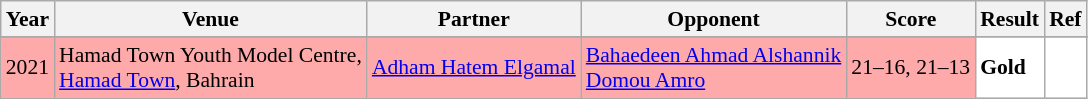<table class="sortable wikitable" style="font-size: 90%;">
<tr>
<th>Year</th>
<th>Venue</th>
<th>Partner</th>
<th>Opponent</th>
<th>Score</th>
<th>Result</th>
<th>Ref</th>
</tr>
<tr>
</tr>
<tr style="background:#FFAAAA">
<td align="center">2021</td>
<td align="left">Hamad Town Youth Model Centre,<br><a href='#'>Hamad Town</a>, Bahrain</td>
<td align="left"> <a href='#'>Adham Hatem Elgamal</a></td>
<td align="left"> <a href='#'>Bahaedeen Ahmad Alshannik</a><br> <a href='#'>Domou Amro</a></td>
<td align="left">21–16, 21–13</td>
<td style="text-align:left; background:white"> <strong>Gold</strong></td>
<td style="text-align:center; background:white"></td>
</tr>
</table>
